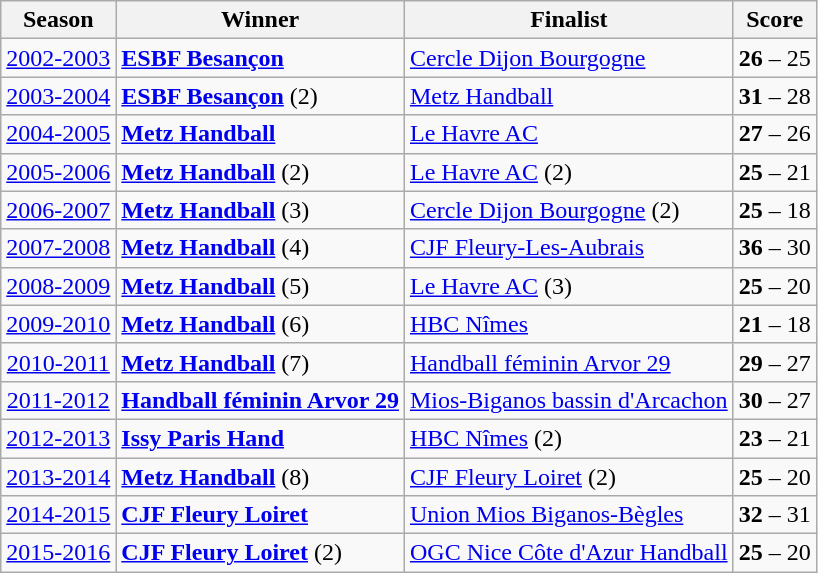<table class="wikitable centre alternance">
<tr>
<th>Season</th>
<th>Winner</th>
<th>Finalist</th>
<th>Score</th>
</tr>
<tr>
<td align=center><a href='#'>2002-2003</a></td>
<td><strong><a href='#'>ESBF Besançon</a></strong></td>
<td><a href='#'>Cercle Dijon Bourgogne</a></td>
<td align=center><strong>26</strong> – 25</td>
</tr>
<tr>
<td align=center><a href='#'>2003-2004</a></td>
<td><strong><a href='#'>ESBF Besançon</a></strong> (2)</td>
<td><a href='#'>Metz Handball</a></td>
<td align=center><strong>31</strong> – 28</td>
</tr>
<tr>
<td align=center><a href='#'>2004-2005</a></td>
<td><strong><a href='#'>Metz Handball</a></strong></td>
<td><a href='#'>Le Havre AC</a></td>
<td align=center><strong>27</strong> – 26</td>
</tr>
<tr>
<td align=center><a href='#'>2005-2006</a></td>
<td><strong><a href='#'>Metz Handball</a></strong> (2)</td>
<td><a href='#'>Le Havre AC</a> (2)</td>
<td align=center><strong>25</strong> – 21</td>
</tr>
<tr>
<td align=center><a href='#'>2006-2007</a></td>
<td><strong><a href='#'>Metz Handball</a></strong> (3)</td>
<td><a href='#'>Cercle Dijon Bourgogne</a> (2)</td>
<td align=center><strong>25</strong> – 18</td>
</tr>
<tr>
<td align=center><a href='#'>2007-2008</a></td>
<td><strong><a href='#'>Metz Handball</a></strong> (4)</td>
<td><a href='#'>CJF Fleury-Les-Aubrais</a></td>
<td align=center><strong>36</strong> – 30</td>
</tr>
<tr>
<td align=center><a href='#'>2008-2009</a></td>
<td><strong><a href='#'>Metz Handball</a></strong> (5)</td>
<td><a href='#'>Le Havre AC</a> (3)</td>
<td align=center><strong>25</strong> – 20</td>
</tr>
<tr>
<td align=center><a href='#'>2009-2010</a></td>
<td><strong><a href='#'>Metz Handball</a></strong> (6)</td>
<td><a href='#'>HBC Nîmes</a></td>
<td align=center><strong>21</strong> – 18</td>
</tr>
<tr>
<td align=center><a href='#'>2010-2011</a></td>
<td><strong><a href='#'>Metz Handball</a></strong> (7)</td>
<td><a href='#'>Handball féminin Arvor 29</a></td>
<td align=center><strong>29</strong> – 27</td>
</tr>
<tr>
<td align=center><a href='#'>2011-2012</a></td>
<td><strong><a href='#'>Handball féminin Arvor 29</a></strong></td>
<td><a href='#'>Mios-Biganos bassin d'Arcachon</a></td>
<td align=center><strong>30</strong> – 27</td>
</tr>
<tr>
<td align=center><a href='#'>2012-2013</a></td>
<td><strong><a href='#'>Issy Paris Hand</a></strong></td>
<td><a href='#'>HBC Nîmes</a> (2)</td>
<td align=center><strong>23</strong> – 21</td>
</tr>
<tr>
<td align=center><a href='#'>2013-2014</a></td>
<td><strong><a href='#'>Metz Handball</a></strong> (8)</td>
<td><a href='#'>CJF Fleury Loiret</a> (2)</td>
<td align=center><strong>25</strong> – 20</td>
</tr>
<tr>
<td align=center><a href='#'>2014-2015</a></td>
<td><strong><a href='#'>CJF Fleury Loiret</a></strong></td>
<td><a href='#'>Union Mios Biganos-Bègles</a></td>
<td align=center><strong>32</strong> – 31</td>
</tr>
<tr>
<td align=center><a href='#'>2015-2016</a></td>
<td><strong><a href='#'>CJF Fleury Loiret</a></strong> (2)</td>
<td><a href='#'>OGC Nice Côte d'Azur Handball</a></td>
<td align=center><strong>25</strong> – 20</td>
</tr>
</table>
